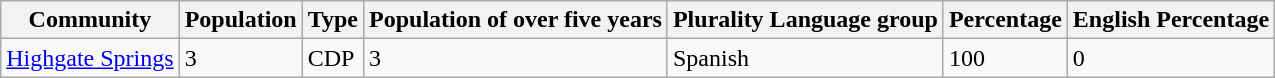<table class="wikitable sortable">
<tr>
<th>Community</th>
<th>Population</th>
<th>Type</th>
<th>Population of over five years</th>
<th>Plurality Language group</th>
<th>Percentage</th>
<th>English Percentage</th>
</tr>
<tr>
<td><a href='#'>Highgate Springs</a></td>
<td>3</td>
<td>CDP</td>
<td>3</td>
<td>Spanish</td>
<td>100</td>
<td>0</td>
</tr>
</table>
